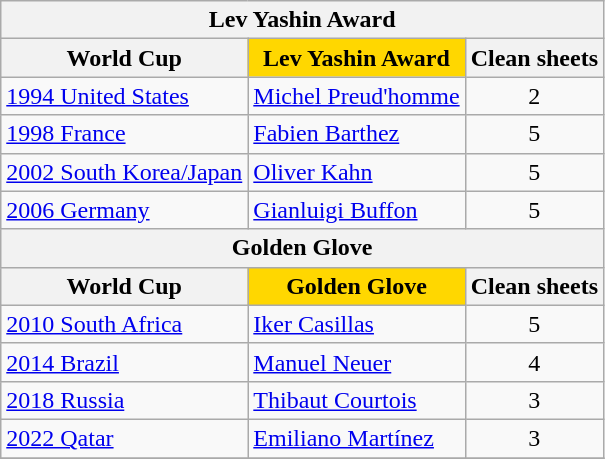<table class="wikitable">
<tr>
<th colspan="3">Lev Yashin Award</th>
</tr>
<tr>
<th>World Cup</th>
<th scope="col" style="background-color: gold">Lev Yashin Award</th>
<th>Clean sheets</th>
</tr>
<tr>
<td><a href='#'>1994 United States</a></td>
<td align="left"> <a href='#'>Michel Preud'homme</a></td>
<td align="center">2</td>
</tr>
<tr>
<td><a href='#'>1998 France</a></td>
<td align="left"> <a href='#'>Fabien Barthez</a></td>
<td align="center">5</td>
</tr>
<tr>
<td><a href='#'>2002 South Korea/Japan</a></td>
<td align="left"> <a href='#'>Oliver Kahn</a></td>
<td align="center">5</td>
</tr>
<tr>
<td><a href='#'>2006 Germany</a></td>
<td align="left"> <a href='#'>Gianluigi Buffon</a></td>
<td align="center">5</td>
</tr>
<tr>
<th colspan="3">Golden Glove</th>
</tr>
<tr>
<th>World Cup</th>
<th scope="col" style="background-color: gold">Golden Glove</th>
<th>Clean sheets</th>
</tr>
<tr>
<td><a href='#'>2010 South Africa</a></td>
<td align="left"> <a href='#'>Iker Casillas</a></td>
<td align="center">5</td>
</tr>
<tr>
<td><a href='#'>2014 Brazil</a></td>
<td align="left"> <a href='#'>Manuel Neuer</a></td>
<td align="center">4</td>
</tr>
<tr>
<td><a href='#'>2018 Russia</a></td>
<td align="left"> <a href='#'>Thibaut Courtois</a></td>
<td align="center">3</td>
</tr>
<tr>
<td><a href='#'>2022 Qatar</a></td>
<td align="left"> <a href='#'>Emiliano Martínez</a></td>
<td align="center">3</td>
</tr>
<tr>
</tr>
</table>
